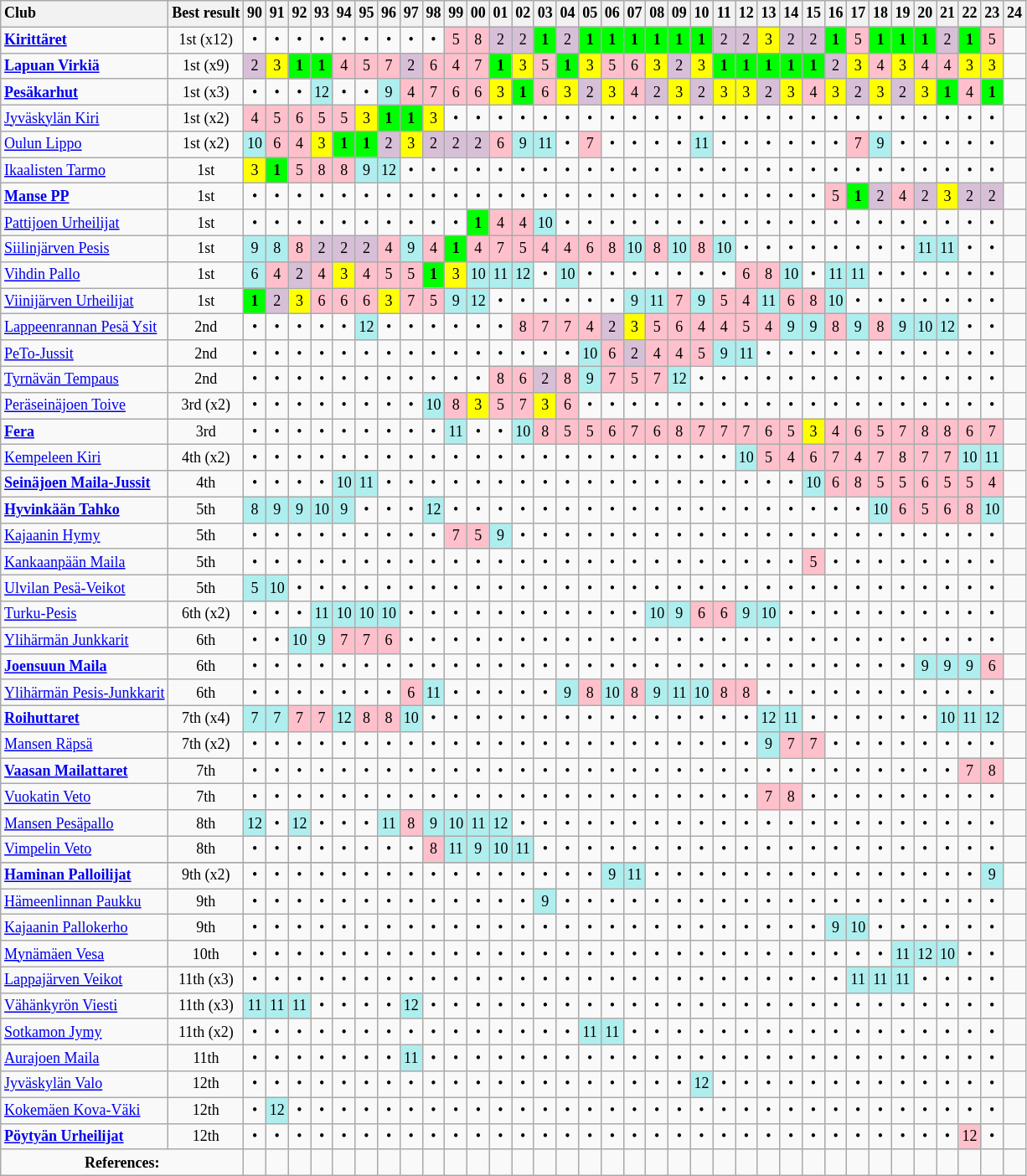<table class="wikitable" style="text-align:center;font-size:75%">
<tr>
<th style="text-align:left">Club</th>
<th>Best result</th>
<th>90</th>
<th>91</th>
<th>92</th>
<th>93</th>
<th>94</th>
<th>95</th>
<th>96</th>
<th>97</th>
<th>98</th>
<th>99</th>
<th>00</th>
<th>01</th>
<th>02</th>
<th>03</th>
<th>04</th>
<th>05</th>
<th>06</th>
<th>07</th>
<th>08</th>
<th>09</th>
<th>10</th>
<th>11</th>
<th>12</th>
<th>13</th>
<th>14</th>
<th>15</th>
<th>16</th>
<th>17</th>
<th>18</th>
<th>19</th>
<th>20</th>
<th>21</th>
<th>22</th>
<th>23</th>
<th>24</th>
</tr>
<tr>
<td style="text-align:left"><strong><a href='#'>Kirittäret</a></strong></td>
<td>1st (x12)</td>
<td>•</td>
<td>•</td>
<td>•</td>
<td>•</td>
<td>•</td>
<td>•</td>
<td>•</td>
<td>•</td>
<td>•</td>
<td style="background-color:pink">5</td>
<td style="background-color:pink">8</td>
<td style="background-color:thistle">2</td>
<td style="background-color:thistle">2</td>
<td style="background-color:lime"><strong>1</strong></td>
<td style="background-color:thistle">2</td>
<td style="background-color:lime"><strong>1</strong></td>
<td style="background-color:lime"><strong>1</strong></td>
<td style="background-color:lime"><strong>1</strong></td>
<td style="background-color:lime"><strong>1</strong></td>
<td style="background-color:lime"><strong>1</strong></td>
<td style="background-color:lime"><strong>1</strong></td>
<td style="background-color:thistle">2</td>
<td style="background-color:thistle">2</td>
<td style="background-color:yellow">3</td>
<td style="background-color:thistle">2</td>
<td style="background-color:thistle">2</td>
<td style="background-color:lime"><strong>1</strong></td>
<td style="background-color:pink">5</td>
<td style="background-color:lime"><strong>1</strong></td>
<td style="background-color:lime"><strong>1</strong></td>
<td style="background-color:lime"><strong>1</strong></td>
<td style="background-color:thistle">2</td>
<td style="background-color:lime"><strong>1</strong></td>
<td style="background-color:pink">5</td>
<td></td>
</tr>
<tr>
<td style="text-align:left"><strong><a href='#'>Lapuan Virkiä</a></strong></td>
<td>1st (x9)</td>
<td style="background-color:thistle">2</td>
<td style="background-color:yellow">3</td>
<td style="background-color:lime"><strong>1</strong></td>
<td style="background-color:lime"><strong>1</strong></td>
<td style="background-color:pink">4</td>
<td style="background-color:pink">5</td>
<td style="background-color:pink">7</td>
<td style="background-color:thistle">2</td>
<td style="background-color:pink">6</td>
<td style="background-color:pink">4</td>
<td style="background-color:pink">7</td>
<td style="background-color:lime"><strong>1</strong></td>
<td style="background-color:yellow">3</td>
<td style="background-color:pink">5</td>
<td style="background-color:lime"><strong>1</strong></td>
<td style="background-color:yellow">3</td>
<td style="background-color:pink">5</td>
<td style="background-color:pink">6</td>
<td style="background-color:yellow">3</td>
<td style="background-color:thistle">2</td>
<td style="background-color:yellow">3</td>
<td style="background-color:lime"><strong>1</strong></td>
<td style="background-color:lime"><strong>1</strong></td>
<td style="background-color:lime"><strong>1</strong></td>
<td style="background-color:lime"><strong>1</strong></td>
<td style="background-color:lime"><strong>1</strong></td>
<td style="background-color:thistle">2</td>
<td style="background-color:yellow">3</td>
<td style="background-color:pink">4</td>
<td style="background-color:yellow">3</td>
<td style="background-color:pink">4</td>
<td style="background-color:pink">4</td>
<td style="background-color:yellow">3</td>
<td style="background-color:yellow">3</td>
<td></td>
</tr>
<tr>
<td style="text-align:left"><strong><a href='#'>Pesäkarhut</a></strong></td>
<td>1st (x3)</td>
<td>•</td>
<td>•</td>
<td>•</td>
<td style="background-color:#afeeee">12</td>
<td>•</td>
<td>•</td>
<td style="background-color:#afeeee">9</td>
<td style="background-color:pink">4</td>
<td style="background-color:pink">7</td>
<td style="background-color:pink">6</td>
<td style="background-color:pink">6</td>
<td style="background-color:yellow">3</td>
<td style="background-color:lime"><strong>1</strong></td>
<td style="background-color:pink">6</td>
<td style="background-color:yellow">3</td>
<td style="background-color:thistle">2</td>
<td style="background-color:yellow">3</td>
<td style="background-color:pink">4</td>
<td style="background-color:thistle">2</td>
<td style="background-color:yellow">3</td>
<td style="background-color:thistle">2</td>
<td style="background-color:yellow">3</td>
<td style="background-color:yellow">3</td>
<td style="background-color:thistle">2</td>
<td style="background-color:yellow">3</td>
<td style="background-color:pink">4</td>
<td style="background-color:yellow">3</td>
<td style="background-color:thistle">2</td>
<td style="background-color:yellow">3</td>
<td style="background-color:thistle">2</td>
<td style="background-color:yellow">3</td>
<td style="background-color:lime"><strong>1</strong></td>
<td style="background-color:pink">4</td>
<td style="background-color:lime"><strong>1</strong></td>
<td></td>
</tr>
<tr>
<td style="text-align:left"><a href='#'>Jyväskylän Kiri</a></td>
<td>1st (x2)</td>
<td style="background-color:pink">4</td>
<td style="background-color:pink">5</td>
<td style="background-color:pink">6</td>
<td style="background-color:pink">5</td>
<td style="background-color:pink">5</td>
<td style="background-color:yellow">3</td>
<td style="background-color:lime"><strong>1</strong></td>
<td style="background-color:lime"><strong>1</strong></td>
<td style="background-color:yellow">3</td>
<td>•</td>
<td>•</td>
<td>•</td>
<td>•</td>
<td>•</td>
<td>•</td>
<td>•</td>
<td>•</td>
<td>•</td>
<td>•</td>
<td>•</td>
<td>•</td>
<td>•</td>
<td>•</td>
<td>•</td>
<td>•</td>
<td>•</td>
<td>•</td>
<td>•</td>
<td>•</td>
<td>•</td>
<td>•</td>
<td>•</td>
<td>•</td>
<td>•</td>
<td></td>
</tr>
<tr>
<td style="text-align:left"><a href='#'>Oulun Lippo</a></td>
<td>1st (x2)</td>
<td style="background-color:#afeeee">10</td>
<td style="background-color:pink">6</td>
<td style="background-color:pink">4</td>
<td style="background-color:yellow">3</td>
<td style="background-color:lime"><strong>1</strong></td>
<td style="background-color:lime"><strong>1</strong></td>
<td style="background-color:thistle">2</td>
<td style="background-color:yellow">3</td>
<td style="background-color:thistle">2</td>
<td style="background-color:thistle">2</td>
<td style="background-color:thistle">2</td>
<td style="background-color:pink">6</td>
<td style="background-color:#afeeee">9</td>
<td style="background-color:#afeeee">11</td>
<td>•</td>
<td style="background-color:pink">7</td>
<td>•</td>
<td>•</td>
<td>•</td>
<td>•</td>
<td style="background-color:#afeeee">11</td>
<td>•</td>
<td>•</td>
<td>•</td>
<td>•</td>
<td>•</td>
<td>•</td>
<td style="background-color:pink">7</td>
<td style="background-color:#afeeee">9</td>
<td>•</td>
<td>•</td>
<td>•</td>
<td>•</td>
<td>•</td>
<td></td>
</tr>
<tr>
<td style="text-align:left"><a href='#'>Ikaalisten Tarmo</a></td>
<td>1st</td>
<td style="background-color:yellow">3</td>
<td style="background-color:lime"><strong>1</strong></td>
<td style="background-color:pink">5</td>
<td style="background-color:pink">8</td>
<td style="background-color:pink">8</td>
<td style="background-color:#afeeee">9</td>
<td style="background-color:#afeeee">12</td>
<td>•</td>
<td>•</td>
<td>•</td>
<td>•</td>
<td>•</td>
<td>•</td>
<td>•</td>
<td>•</td>
<td>•</td>
<td>•</td>
<td>•</td>
<td>•</td>
<td>•</td>
<td>•</td>
<td>•</td>
<td>•</td>
<td>•</td>
<td>•</td>
<td>•</td>
<td>•</td>
<td>•</td>
<td>•</td>
<td>•</td>
<td>•</td>
<td>•</td>
<td>•</td>
<td>•</td>
<td></td>
</tr>
<tr>
<td style="text-align:left"><strong><a href='#'>Manse PP</a></strong></td>
<td>1st</td>
<td>•</td>
<td>•</td>
<td>•</td>
<td>•</td>
<td>•</td>
<td>•</td>
<td>•</td>
<td>•</td>
<td>•</td>
<td>•</td>
<td>•</td>
<td>•</td>
<td>•</td>
<td>•</td>
<td>•</td>
<td>•</td>
<td>•</td>
<td>•</td>
<td>•</td>
<td>•</td>
<td>•</td>
<td>•</td>
<td>•</td>
<td>•</td>
<td>•</td>
<td>•</td>
<td style="background-color:pink">5</td>
<td style="background-color:lime"><strong>1</strong></td>
<td style="background-color:thistle">2</td>
<td style="background-color:pink">4</td>
<td style="background-color:thistle">2</td>
<td style="background-color:yellow">3</td>
<td style="background-color:thistle">2</td>
<td style="background-color:thistle">2</td>
<td></td>
</tr>
<tr>
<td style="text-align:left"><a href='#'>Pattijoen Urheilijat</a></td>
<td>1st</td>
<td>•</td>
<td>•</td>
<td>•</td>
<td>•</td>
<td>•</td>
<td>•</td>
<td>•</td>
<td>•</td>
<td>•</td>
<td>•</td>
<td style="background-color:lime"><strong>1</strong></td>
<td style="background-color:pink">4</td>
<td style="background-color:pink">4</td>
<td style="background-color:#afeeee">10</td>
<td>•</td>
<td>•</td>
<td>•</td>
<td>•</td>
<td>•</td>
<td>•</td>
<td>•</td>
<td>•</td>
<td>•</td>
<td>•</td>
<td>•</td>
<td>•</td>
<td>•</td>
<td>•</td>
<td>•</td>
<td>•</td>
<td>•</td>
<td>•</td>
<td>•</td>
<td>•</td>
<td></td>
</tr>
<tr>
<td style="text-align:left"><a href='#'>Siilinjärven Pesis</a></td>
<td>1st</td>
<td style="background-color:#afeeee">9</td>
<td style="background-color:#afeeee">8</td>
<td style="background-color:pink">8</td>
<td style="background-color:thistle">2</td>
<td style="background-color:thistle">2</td>
<td style="background-color:thistle">2</td>
<td style="background-color:pink">4</td>
<td style="background-color:#afeeee">9</td>
<td style="background-color:pink">4</td>
<td style="background-color:lime"><strong>1</strong></td>
<td style="background-color:pink">4</td>
<td style="background-color:pink">7</td>
<td style="background-color:pink">5</td>
<td style="background-color:pink">4</td>
<td style="background-color:pink">4</td>
<td style="background-color:pink">6</td>
<td style="background-color:pink">8</td>
<td style="background-color:#afeeee">10</td>
<td style="background-color:pink">8</td>
<td style="background-color:#afeeee">10</td>
<td style="background-color:pink">8</td>
<td style="background-color:#afeeee">10</td>
<td>•</td>
<td>•</td>
<td>•</td>
<td>•</td>
<td>•</td>
<td>•</td>
<td>•</td>
<td>•</td>
<td style="background-color:#afeeee">11</td>
<td style="background-color:#afeeee">11</td>
<td>•</td>
<td>•</td>
<td></td>
</tr>
<tr>
<td style="text-align:left"><a href='#'>Vihdin Pallo</a></td>
<td>1st</td>
<td style="background-color:#afeeee">6</td>
<td style="background-color:pink">4</td>
<td style="background-color:thistle">2</td>
<td style="background-color:pink">4</td>
<td style="background-color:yellow">3</td>
<td style="background-color:pink">4</td>
<td style="background-color:pink">5</td>
<td style="background-color:pink">5</td>
<td style="background-color:lime"><strong>1</strong></td>
<td style="background-color:yellow">3</td>
<td style="background-color:#afeeee">10</td>
<td style="background-color:#afeeee">11</td>
<td style="background-color:#afeeee">12</td>
<td>•</td>
<td style="background-color:#afeeee">10</td>
<td>•</td>
<td>•</td>
<td>•</td>
<td>•</td>
<td>•</td>
<td>•</td>
<td>•</td>
<td style="background-color:pink">6</td>
<td style="background-color:pink">8</td>
<td style="background-color:#afeeee">10</td>
<td>•</td>
<td style="background-color:#afeeee">11</td>
<td style="background-color:#afeeee">11</td>
<td>•</td>
<td>•</td>
<td>•</td>
<td>•</td>
<td>•</td>
<td>•</td>
<td></td>
</tr>
<tr>
<td style="text-align:left"><a href='#'>Viinijärven Urheilijat</a></td>
<td>1st</td>
<td style="background-color:lime"><strong>1</strong></td>
<td style="background-color:thistle">2</td>
<td style="background-color:yellow">3</td>
<td style="background-color:pink">6</td>
<td style="background-color:pink">6</td>
<td style="background-color:pink">6</td>
<td style="background-color:yellow">3</td>
<td style="background-color:pink">7</td>
<td style="background-color:pink">5</td>
<td style="background-color:#afeeee">9</td>
<td style="background-color:#afeeee">12</td>
<td>•</td>
<td>•</td>
<td>•</td>
<td>•</td>
<td>•</td>
<td>•</td>
<td style="background-color:#afeeee">9</td>
<td style="background-color:#afeeee">11</td>
<td style="background-color:pink">7</td>
<td style="background-color:#afeeee">9</td>
<td style="background-color:pink">5</td>
<td style="background-color:pink">4</td>
<td style="background-color:#afeeee">11</td>
<td style="background-color:pink">6</td>
<td style="background-color:pink">8</td>
<td style="background-color:#afeeee">10</td>
<td>•</td>
<td>•</td>
<td>•</td>
<td>•</td>
<td>•</td>
<td>•</td>
<td>•</td>
<td></td>
</tr>
<tr>
<td style="text-align:left"><a href='#'>Lappeenrannan Pesä Ysit</a></td>
<td>2nd</td>
<td>•</td>
<td>•</td>
<td>•</td>
<td>•</td>
<td>•</td>
<td style="background-color:#afeeee">12</td>
<td>•</td>
<td>•</td>
<td>•</td>
<td>•</td>
<td>•</td>
<td>•</td>
<td style="background-color:pink">8</td>
<td style="background-color:pink">7</td>
<td style="background-color:pink">7</td>
<td style="background-color:pink">4</td>
<td style="background-color:thistle">2</td>
<td style="background-color:yellow">3</td>
<td style="background-color:pink">5</td>
<td style="background-color:pink">6</td>
<td style="background-color:pink">4</td>
<td style="background-color:pink">4</td>
<td style="background-color:pink">5</td>
<td style="background-color:pink">4</td>
<td style="background-color:#afeeee">9</td>
<td style="background-color:#afeeee">9</td>
<td style="background-color:pink">8</td>
<td style="background-color:#afeeee">9</td>
<td style="background-color:pink">8</td>
<td style="background-color:#afeeee">9</td>
<td style="background-color:#afeeee">10</td>
<td style="background-color:#afeeee">12</td>
<td>•</td>
<td>•</td>
<td></td>
</tr>
<tr>
<td style="text-align:left"><a href='#'>PeTo-Jussit</a></td>
<td>2nd</td>
<td>•</td>
<td>•</td>
<td>•</td>
<td>•</td>
<td>•</td>
<td>•</td>
<td>•</td>
<td>•</td>
<td>•</td>
<td>•</td>
<td>•</td>
<td>•</td>
<td>•</td>
<td>•</td>
<td>•</td>
<td style="background-color:#afeeee">10</td>
<td style="background-color:pink">6</td>
<td style="background-color:thistle">2</td>
<td style="background-color:pink">4</td>
<td style="background-color:pink">4</td>
<td style="background-color:pink">5</td>
<td style="background-color:#afeeee">9</td>
<td style="background-color:#afeeee">11</td>
<td>•</td>
<td>•</td>
<td>•</td>
<td>•</td>
<td>•</td>
<td>•</td>
<td>•</td>
<td>•</td>
<td>•</td>
<td>•</td>
<td>•</td>
<td></td>
</tr>
<tr>
<td style="text-align:left"><a href='#'>Tyrnävän Tempaus</a></td>
<td>2nd</td>
<td>•</td>
<td>•</td>
<td>•</td>
<td>•</td>
<td>•</td>
<td>•</td>
<td>•</td>
<td>•</td>
<td>•</td>
<td>•</td>
<td>•</td>
<td style="background-color:pink">8</td>
<td style="background-color:pink">6</td>
<td style="background-color:thistle">2</td>
<td style="background-color:pink">8</td>
<td style="background-color:#afeeee">9</td>
<td style="background-color:pink">7</td>
<td style="background-color:pink">5</td>
<td style="background-color:pink">7</td>
<td style="background-color:#afeeee">12</td>
<td>•</td>
<td>•</td>
<td>•</td>
<td>•</td>
<td>•</td>
<td>•</td>
<td>•</td>
<td>•</td>
<td>•</td>
<td>•</td>
<td>•</td>
<td>•</td>
<td>•</td>
<td>•</td>
<td></td>
</tr>
<tr>
<td style="text-align:left"><a href='#'>Peräseinäjoen Toive</a></td>
<td>3rd (x2)</td>
<td>•</td>
<td>•</td>
<td>•</td>
<td>•</td>
<td>•</td>
<td>•</td>
<td>•</td>
<td>•</td>
<td style="background-color:#afeeee">10</td>
<td style="background-color:pink">8</td>
<td style="background-color:yellow">3</td>
<td style="background-color:pink">5</td>
<td style="background-color:pink">7</td>
<td style="background-color:yellow">3</td>
<td style="background-color:pink">6</td>
<td>•</td>
<td>•</td>
<td>•</td>
<td>•</td>
<td>•</td>
<td>•</td>
<td>•</td>
<td>•</td>
<td>•</td>
<td>•</td>
<td>•</td>
<td>•</td>
<td>•</td>
<td>•</td>
<td>•</td>
<td>•</td>
<td>•</td>
<td>•</td>
<td>•</td>
<td></td>
</tr>
<tr>
<td style="text-align:left"><strong><a href='#'>Fera</a></strong></td>
<td>3rd</td>
<td>•</td>
<td>•</td>
<td>•</td>
<td>•</td>
<td>•</td>
<td>•</td>
<td>•</td>
<td>•</td>
<td>•</td>
<td style="background-color:#afeeee">11</td>
<td>•</td>
<td>•</td>
<td style="background-color:#afeeee">10</td>
<td style="background-color:pink">8</td>
<td style="background-color:pink">5</td>
<td style="background-color:pink">5</td>
<td style="background-color:pink">6</td>
<td style="background-color:pink">7</td>
<td style="background-color:pink">6</td>
<td style="background-color:pink">8</td>
<td style="background-color:pink">7</td>
<td style="background-color:pink">7</td>
<td style="background-color:pink">7</td>
<td style="background-color:pink">6</td>
<td style="background-color:pink">5</td>
<td style="background-color:yellow">3</td>
<td style="background-color:pink">4</td>
<td style="background-color:pink">6</td>
<td style="background-color:pink">5</td>
<td style="background-color:pink">7</td>
<td style="background-color:pink">8</td>
<td style="background-color:pink">8</td>
<td style="background-color:pink">6</td>
<td style="background-color:pink">7</td>
<td></td>
</tr>
<tr>
<td style="text-align:left"><a href='#'>Kempeleen Kiri</a></td>
<td>4th (x2)</td>
<td>•</td>
<td>•</td>
<td>•</td>
<td>•</td>
<td>•</td>
<td>•</td>
<td>•</td>
<td>•</td>
<td>•</td>
<td>•</td>
<td>•</td>
<td>•</td>
<td>•</td>
<td>•</td>
<td>•</td>
<td>•</td>
<td>•</td>
<td>•</td>
<td>•</td>
<td>•</td>
<td>•</td>
<td>•</td>
<td style="background-color:#afeeee">10</td>
<td style="background-color:pink">5</td>
<td style="background-color:pink">4</td>
<td style="background-color:pink">6</td>
<td style="background-color:pink">7</td>
<td style="background-color:pink">4</td>
<td style="background-color:pink">7</td>
<td style="background-color:pink">8</td>
<td style="background-color:pink">7</td>
<td style="background-color:pink">7</td>
<td style="background-color:#afeeee">10</td>
<td style="background-color:#afeeee">11</td>
<td></td>
</tr>
<tr>
<td style="text-align:left"><strong><a href='#'>Seinäjoen Maila-Jussit</a></strong></td>
<td>4th</td>
<td>•</td>
<td>•</td>
<td>•</td>
<td>•</td>
<td style="background-color:#afeeee">10</td>
<td style="background-color:#afeeee">11</td>
<td>•</td>
<td>•</td>
<td>•</td>
<td>•</td>
<td>•</td>
<td>•</td>
<td>•</td>
<td>•</td>
<td>•</td>
<td>•</td>
<td>•</td>
<td>•</td>
<td>•</td>
<td>•</td>
<td>•</td>
<td>•</td>
<td>•</td>
<td>•</td>
<td>•</td>
<td style="background-color:#afeeee">10</td>
<td style="background-color:pink">6</td>
<td style="background-color:pink">8</td>
<td style="background-color:pink">5</td>
<td style="background-color:pink">5</td>
<td style="background-color:pink">6</td>
<td style="background-color:pink">5</td>
<td style="background-color:pink">5</td>
<td style="background-color:pink">4</td>
<td></td>
</tr>
<tr>
<td style="text-align:left"><strong><a href='#'>Hyvinkään Tahko</a></strong></td>
<td>5th</td>
<td style="background-color:#afeeee">8</td>
<td style="background-color:#afeeee">9</td>
<td style="background-color:#afeeee">9</td>
<td style="background-color:#afeeee">10</td>
<td style="background-color:#afeeee">9</td>
<td>•</td>
<td>•</td>
<td>•</td>
<td style="background-color:#afeeee">12</td>
<td>•</td>
<td>•</td>
<td>•</td>
<td>•</td>
<td>•</td>
<td>•</td>
<td>•</td>
<td>•</td>
<td>•</td>
<td>•</td>
<td>•</td>
<td>•</td>
<td>•</td>
<td>•</td>
<td>•</td>
<td>•</td>
<td>•</td>
<td>•</td>
<td>•</td>
<td style="background-color:#afeeee">10</td>
<td style="background-color:pink">6</td>
<td style="background-color:pink">5</td>
<td style="background-color:pink">6</td>
<td style="background-color:pink">8</td>
<td style="background-color:#afeeee">10</td>
<td></td>
</tr>
<tr>
<td style="text-align:left"><a href='#'>Kajaanin Hymy</a></td>
<td>5th</td>
<td>•</td>
<td>•</td>
<td>•</td>
<td>•</td>
<td>•</td>
<td>•</td>
<td>•</td>
<td>•</td>
<td>•</td>
<td style="background-color:pink">7</td>
<td style="background-color:pink">5</td>
<td style="background-color:#afeeee">9</td>
<td>•</td>
<td>•</td>
<td>•</td>
<td>•</td>
<td>•</td>
<td>•</td>
<td>•</td>
<td>•</td>
<td>•</td>
<td>•</td>
<td>•</td>
<td>•</td>
<td>•</td>
<td>•</td>
<td>•</td>
<td>•</td>
<td>•</td>
<td>•</td>
<td>•</td>
<td>•</td>
<td>•</td>
<td>•</td>
<td></td>
</tr>
<tr>
<td style="text-align:left"><a href='#'>Kankaanpään Maila</a></td>
<td>5th</td>
<td>•</td>
<td>•</td>
<td>•</td>
<td>•</td>
<td>•</td>
<td>•</td>
<td>•</td>
<td>•</td>
<td>•</td>
<td>•</td>
<td>•</td>
<td>•</td>
<td>•</td>
<td>•</td>
<td>•</td>
<td>•</td>
<td>•</td>
<td>•</td>
<td>•</td>
<td>•</td>
<td>•</td>
<td>•</td>
<td>•</td>
<td>•</td>
<td>•</td>
<td style="background-color:pink">5</td>
<td>•</td>
<td>•</td>
<td>•</td>
<td>•</td>
<td>•</td>
<td>•</td>
<td>•</td>
<td>•</td>
<td></td>
</tr>
<tr>
<td style="text-align:left"><a href='#'>Ulvilan Pesä-Veikot</a></td>
<td>5th</td>
<td style="background-color:#afeeee">5</td>
<td style="background-color:#afeeee">10</td>
<td>•</td>
<td>•</td>
<td>•</td>
<td>•</td>
<td>•</td>
<td>•</td>
<td>•</td>
<td>•</td>
<td>•</td>
<td>•</td>
<td>•</td>
<td>•</td>
<td>•</td>
<td>•</td>
<td>•</td>
<td>•</td>
<td>•</td>
<td>•</td>
<td>•</td>
<td>•</td>
<td>•</td>
<td>•</td>
<td>•</td>
<td>•</td>
<td>•</td>
<td>•</td>
<td>•</td>
<td>•</td>
<td>•</td>
<td>•</td>
<td>•</td>
<td>•</td>
<td></td>
</tr>
<tr>
<td style="text-align:left"><a href='#'>Turku-Pesis</a></td>
<td>6th (x2)</td>
<td>•</td>
<td>•</td>
<td>•</td>
<td style="background-color:#afeeee">11</td>
<td style="background-color:#afeeee">10</td>
<td style="background-color:#afeeee">10</td>
<td style="background-color:#afeeee">10</td>
<td>•</td>
<td>•</td>
<td>•</td>
<td>•</td>
<td>•</td>
<td>•</td>
<td>•</td>
<td>•</td>
<td>•</td>
<td>•</td>
<td>•</td>
<td style="background-color:#afeeee">10</td>
<td style="background-color:#afeeee">9</td>
<td style="background-color:pink">6</td>
<td style="background-color:pink">6</td>
<td style="background-color:#afeeee">9</td>
<td style="background-color:#afeeee">10</td>
<td>•</td>
<td>•</td>
<td>•</td>
<td>•</td>
<td>•</td>
<td>•</td>
<td>•</td>
<td>•</td>
<td>•</td>
<td>•</td>
<td></td>
</tr>
<tr>
<td style="text-align:left"><a href='#'>Ylihärmän Junkkarit</a></td>
<td>6th</td>
<td>•</td>
<td>•</td>
<td style="background-color:#afeeee">10</td>
<td style="background-color:#afeeee">9</td>
<td style="background-color:pink">7</td>
<td style="background-color:pink">7</td>
<td style="background-color:pink">6</td>
<td>•</td>
<td>•</td>
<td>•</td>
<td>•</td>
<td>•</td>
<td>•</td>
<td>•</td>
<td>•</td>
<td>•</td>
<td>•</td>
<td>•</td>
<td>•</td>
<td>•</td>
<td>•</td>
<td>•</td>
<td>•</td>
<td>•</td>
<td>•</td>
<td>•</td>
<td>•</td>
<td>•</td>
<td>•</td>
<td>•</td>
<td>•</td>
<td>•</td>
<td>•</td>
<td>•</td>
<td></td>
</tr>
<tr>
<td style="text-align:left"><strong><a href='#'>Joensuun Maila</a></strong></td>
<td>6th</td>
<td>•</td>
<td>•</td>
<td>•</td>
<td>•</td>
<td>•</td>
<td>•</td>
<td>•</td>
<td>•</td>
<td>•</td>
<td>•</td>
<td>•</td>
<td>•</td>
<td>•</td>
<td>•</td>
<td>•</td>
<td>•</td>
<td>•</td>
<td>•</td>
<td>•</td>
<td>•</td>
<td>•</td>
<td>•</td>
<td>•</td>
<td>•</td>
<td>•</td>
<td>•</td>
<td>•</td>
<td>•</td>
<td>•</td>
<td>•</td>
<td style="background-color:#afeeee">9</td>
<td style="background-color:#afeeee">9</td>
<td style="background-color:#afeeee">9</td>
<td style="background-color:pink">6</td>
<td></td>
</tr>
<tr>
<td style="text-align:left"><a href='#'>Ylihärmän Pesis-Junkkarit</a></td>
<td>6th</td>
<td>•</td>
<td>•</td>
<td>•</td>
<td>•</td>
<td>•</td>
<td>•</td>
<td>•</td>
<td style="background-color:pink">6</td>
<td style="background-color:#afeeee">11</td>
<td>•</td>
<td>•</td>
<td>•</td>
<td>•</td>
<td>•</td>
<td style="background-color:#afeeee">9</td>
<td style="background-color:pink">8</td>
<td style="background-color:#afeeee">10</td>
<td style="background-color:pink">8</td>
<td style="background-color:#afeeee">9</td>
<td style="background-color:#afeeee">11</td>
<td style="background-color:#afeeee">10</td>
<td style="background-color:pink">8</td>
<td style="background-color:pink">8</td>
<td>•</td>
<td>•</td>
<td>•</td>
<td>•</td>
<td>•</td>
<td>•</td>
<td>•</td>
<td>•</td>
<td>•</td>
<td>•</td>
<td>•</td>
<td></td>
</tr>
<tr>
<td style="text-align:left"><strong><a href='#'>Roihuttaret</a></strong></td>
<td>7th (x4)</td>
<td style="background-color:#afeeee">7</td>
<td style="background-color:#afeeee">7</td>
<td style="background-color:pink">7</td>
<td style="background-color:pink">7</td>
<td style="background-color:#afeeee">12</td>
<td style="background-color:pink">8</td>
<td style="background-color:pink">8</td>
<td style="background-color:#afeeee">10</td>
<td>•</td>
<td>•</td>
<td>•</td>
<td>•</td>
<td>•</td>
<td>•</td>
<td>•</td>
<td>•</td>
<td>•</td>
<td>•</td>
<td>•</td>
<td>•</td>
<td>•</td>
<td>•</td>
<td>•</td>
<td style="background-color:#afeeee">12</td>
<td style="background-color:#afeeee">11</td>
<td>•</td>
<td>•</td>
<td>•</td>
<td>•</td>
<td>•</td>
<td>•</td>
<td style="background-color:#afeeee">10</td>
<td style="background-color:#afeeee">11</td>
<td style="background-color:#afeeee">12</td>
<td></td>
</tr>
<tr>
<td style="text-align:left"><a href='#'>Mansen Räpsä</a></td>
<td>7th (x2)</td>
<td>•</td>
<td>•</td>
<td>•</td>
<td>•</td>
<td>•</td>
<td>•</td>
<td>•</td>
<td>•</td>
<td>•</td>
<td>•</td>
<td>•</td>
<td>•</td>
<td>•</td>
<td>•</td>
<td>•</td>
<td>•</td>
<td>•</td>
<td>•</td>
<td>•</td>
<td>•</td>
<td>•</td>
<td>•</td>
<td>•</td>
<td style="background-color:#afeeee">9</td>
<td style="background-color:pink">7</td>
<td style="background-color:pink">7</td>
<td>•</td>
<td>•</td>
<td>•</td>
<td>•</td>
<td>•</td>
<td>•</td>
<td>•</td>
<td>•</td>
<td></td>
</tr>
<tr>
<td style="text-align:left"><strong><a href='#'>Vaasan Mailattaret</a></strong></td>
<td>7th</td>
<td>•</td>
<td>•</td>
<td>•</td>
<td>•</td>
<td>•</td>
<td>•</td>
<td>•</td>
<td>•</td>
<td>•</td>
<td>•</td>
<td>•</td>
<td>•</td>
<td>•</td>
<td>•</td>
<td>•</td>
<td>•</td>
<td>•</td>
<td>•</td>
<td>•</td>
<td>•</td>
<td>•</td>
<td>•</td>
<td>•</td>
<td>•</td>
<td>•</td>
<td>•</td>
<td>•</td>
<td>•</td>
<td>•</td>
<td>•</td>
<td>•</td>
<td>•</td>
<td style="background-color:pink">7</td>
<td style="background-color:pink">8</td>
<td></td>
</tr>
<tr>
<td style="text-align:left"><a href='#'>Vuokatin Veto</a></td>
<td>7th</td>
<td>•</td>
<td>•</td>
<td>•</td>
<td>•</td>
<td>•</td>
<td>•</td>
<td>•</td>
<td>•</td>
<td>•</td>
<td>•</td>
<td>•</td>
<td>•</td>
<td>•</td>
<td>•</td>
<td>•</td>
<td>•</td>
<td>•</td>
<td>•</td>
<td>•</td>
<td>•</td>
<td>•</td>
<td>•</td>
<td>•</td>
<td style="background-color:pink">7</td>
<td style="background-color:pink">8</td>
<td>•</td>
<td>•</td>
<td>•</td>
<td>•</td>
<td>•</td>
<td>•</td>
<td>•</td>
<td>•</td>
<td>•</td>
<td></td>
</tr>
<tr>
<td style="text-align:left"><a href='#'>Mansen Pesäpallo</a></td>
<td>8th</td>
<td style="background-color:#afeeee">12</td>
<td>•</td>
<td style="background-color:#afeeee">12</td>
<td>•</td>
<td>•</td>
<td>•</td>
<td style="background-color:#afeeee">11</td>
<td style="background-color:pink">8</td>
<td style="background-color:#afeeee">9</td>
<td style="background-color:#afeeee">10</td>
<td style="background-color:#afeeee">11</td>
<td style="background-color:#afeeee">12</td>
<td>•</td>
<td>•</td>
<td>•</td>
<td>•</td>
<td>•</td>
<td>•</td>
<td>•</td>
<td>•</td>
<td>•</td>
<td>•</td>
<td>•</td>
<td>•</td>
<td>•</td>
<td>•</td>
<td>•</td>
<td>•</td>
<td>•</td>
<td>•</td>
<td>•</td>
<td>•</td>
<td>•</td>
<td>•</td>
<td></td>
</tr>
<tr>
<td style="text-align:left"><a href='#'>Vimpelin Veto</a></td>
<td>8th</td>
<td>•</td>
<td>•</td>
<td>•</td>
<td>•</td>
<td>•</td>
<td>•</td>
<td>•</td>
<td>•</td>
<td style="background-color:pink">8</td>
<td style="background-color:#afeeee">11</td>
<td style="background-color:#afeeee">9</td>
<td style="background-color:#afeeee">10</td>
<td style="background-color:#afeeee">11</td>
<td>•</td>
<td>•</td>
<td>•</td>
<td>•</td>
<td>•</td>
<td>•</td>
<td>•</td>
<td>•</td>
<td>•</td>
<td>•</td>
<td>•</td>
<td>•</td>
<td>•</td>
<td>•</td>
<td>•</td>
<td>•</td>
<td>•</td>
<td>•</td>
<td>•</td>
<td>•</td>
<td>•</td>
<td></td>
</tr>
<tr>
</tr>
<tr>
<td style="text-align:left"><strong><a href='#'>Haminan Palloilijat</a></strong></td>
<td>9th (x2)</td>
<td>•</td>
<td>•</td>
<td>•</td>
<td>•</td>
<td>•</td>
<td>•</td>
<td>•</td>
<td>•</td>
<td>•</td>
<td>•</td>
<td>•</td>
<td>•</td>
<td>•</td>
<td>•</td>
<td>•</td>
<td>•</td>
<td style="background-color:#afeeee">9</td>
<td style="background-color:#afeeee">11</td>
<td>•</td>
<td>•</td>
<td>•</td>
<td>•</td>
<td>•</td>
<td>•</td>
<td>•</td>
<td>•</td>
<td>•</td>
<td>•</td>
<td>•</td>
<td>•</td>
<td>•</td>
<td>•</td>
<td>•</td>
<td style="background-color:#afeeee">9</td>
<td></td>
</tr>
<tr>
<td style="text-align:left"><a href='#'>Hämeenlinnan Paukku</a></td>
<td>9th</td>
<td>•</td>
<td>•</td>
<td>•</td>
<td>•</td>
<td>•</td>
<td>•</td>
<td>•</td>
<td>•</td>
<td>•</td>
<td>•</td>
<td>•</td>
<td>•</td>
<td>•</td>
<td style="background-color:#afeeee">9</td>
<td>•</td>
<td>•</td>
<td>•</td>
<td>•</td>
<td>•</td>
<td>•</td>
<td>•</td>
<td>•</td>
<td>•</td>
<td>•</td>
<td>•</td>
<td>•</td>
<td>•</td>
<td>•</td>
<td>•</td>
<td>•</td>
<td>•</td>
<td>•</td>
<td>•</td>
<td>•</td>
<td></td>
</tr>
<tr>
<td style="text-align:left"><a href='#'>Kajaanin Pallokerho</a></td>
<td>9th</td>
<td>•</td>
<td>•</td>
<td>•</td>
<td>•</td>
<td>•</td>
<td>•</td>
<td>•</td>
<td>•</td>
<td>•</td>
<td>•</td>
<td>•</td>
<td>•</td>
<td>•</td>
<td>•</td>
<td>•</td>
<td>•</td>
<td>•</td>
<td>•</td>
<td>•</td>
<td>•</td>
<td>•</td>
<td>•</td>
<td>•</td>
<td>•</td>
<td>•</td>
<td>•</td>
<td style="background-color:#afeeee">9</td>
<td style="background-color:#afeeee">10</td>
<td>•</td>
<td>•</td>
<td>•</td>
<td>•</td>
<td>•</td>
<td>•</td>
<td></td>
</tr>
<tr>
<td style="text-align:left"><a href='#'>Mynämäen Vesa</a></td>
<td>10th</td>
<td>•</td>
<td>•</td>
<td>•</td>
<td>•</td>
<td>•</td>
<td>•</td>
<td>•</td>
<td>•</td>
<td>•</td>
<td>•</td>
<td>•</td>
<td>•</td>
<td>•</td>
<td>•</td>
<td>•</td>
<td>•</td>
<td>•</td>
<td>•</td>
<td>•</td>
<td>•</td>
<td>•</td>
<td>•</td>
<td>•</td>
<td>•</td>
<td>•</td>
<td>•</td>
<td>•</td>
<td>•</td>
<td>•</td>
<td style="background-color:#afeeee">11</td>
<td style="background-color:#afeeee">12</td>
<td style="background-color:#afeeee">10</td>
<td>•</td>
<td>•</td>
<td></td>
</tr>
<tr>
<td style="text-align:left"><a href='#'>Lappajärven Veikot</a></td>
<td>11th (x3)</td>
<td>•</td>
<td>•</td>
<td>•</td>
<td>•</td>
<td>•</td>
<td>•</td>
<td>•</td>
<td>•</td>
<td>•</td>
<td>•</td>
<td>•</td>
<td>•</td>
<td>•</td>
<td>•</td>
<td>•</td>
<td>•</td>
<td>•</td>
<td>•</td>
<td>•</td>
<td>•</td>
<td>•</td>
<td>•</td>
<td>•</td>
<td>•</td>
<td>•</td>
<td>•</td>
<td>•</td>
<td style="background-color:#afeeee">11</td>
<td style="background-color:#afeeee">11</td>
<td style="background-color:#afeeee">11</td>
<td>•</td>
<td>•</td>
<td>•</td>
<td>•</td>
<td></td>
</tr>
<tr>
<td style="text-align:left"><a href='#'>Vähänkyrön Viesti</a></td>
<td>11th (x3)</td>
<td style="background-color:#afeeee">11</td>
<td style="background-color:#afeeee">11</td>
<td style="background-color:#afeeee">11</td>
<td>•</td>
<td>•</td>
<td>•</td>
<td>•</td>
<td style="background-color:#afeeee">12</td>
<td>•</td>
<td>•</td>
<td>•</td>
<td>•</td>
<td>•</td>
<td>•</td>
<td>•</td>
<td>•</td>
<td>•</td>
<td>•</td>
<td>•</td>
<td>•</td>
<td>•</td>
<td>•</td>
<td>•</td>
<td>•</td>
<td>•</td>
<td>•</td>
<td>•</td>
<td>•</td>
<td>•</td>
<td>•</td>
<td>•</td>
<td>•</td>
<td>•</td>
<td>•</td>
<td></td>
</tr>
<tr>
<td style="text-align:left"><a href='#'>Sotkamon Jymy</a></td>
<td>11th (x2)</td>
<td>•</td>
<td>•</td>
<td>•</td>
<td>•</td>
<td>•</td>
<td>•</td>
<td>•</td>
<td>•</td>
<td>•</td>
<td>•</td>
<td>•</td>
<td>•</td>
<td>•</td>
<td>•</td>
<td>•</td>
<td style="background-color:#afeeee">11</td>
<td style="background-color:#afeeee">11</td>
<td>•</td>
<td>•</td>
<td>•</td>
<td>•</td>
<td>•</td>
<td>•</td>
<td>•</td>
<td>•</td>
<td>•</td>
<td>•</td>
<td>•</td>
<td>•</td>
<td>•</td>
<td>•</td>
<td>•</td>
<td>•</td>
<td>•</td>
<td></td>
</tr>
<tr>
<td style="text-align:left"><a href='#'>Aurajoen Maila</a></td>
<td>11th</td>
<td>•</td>
<td>•</td>
<td>•</td>
<td>•</td>
<td>•</td>
<td>•</td>
<td>•</td>
<td style="background-color:#afeeee">11</td>
<td>•</td>
<td>•</td>
<td>•</td>
<td>•</td>
<td>•</td>
<td>•</td>
<td>•</td>
<td>•</td>
<td>•</td>
<td>•</td>
<td>•</td>
<td>•</td>
<td>•</td>
<td>•</td>
<td>•</td>
<td>•</td>
<td>•</td>
<td>•</td>
<td>•</td>
<td>•</td>
<td>•</td>
<td>•</td>
<td>•</td>
<td>•</td>
<td>•</td>
<td>•</td>
<td></td>
</tr>
<tr>
<td style="text-align:left"><a href='#'>Jyväskylän Valo</a></td>
<td>12th</td>
<td>•</td>
<td>•</td>
<td>•</td>
<td>•</td>
<td>•</td>
<td>•</td>
<td>•</td>
<td>•</td>
<td>•</td>
<td>•</td>
<td>•</td>
<td>•</td>
<td>•</td>
<td>•</td>
<td>•</td>
<td>•</td>
<td>•</td>
<td>•</td>
<td>•</td>
<td>•</td>
<td style="background-color:#afeeee">12</td>
<td>•</td>
<td>•</td>
<td>•</td>
<td>•</td>
<td>•</td>
<td>•</td>
<td>•</td>
<td>•</td>
<td>•</td>
<td>•</td>
<td>•</td>
<td>•</td>
<td>•</td>
<td></td>
</tr>
<tr>
<td style="text-align:left"><a href='#'>Kokemäen Kova-Väki</a></td>
<td>12th</td>
<td>•</td>
<td style="background-color:#afeeee">12</td>
<td>•</td>
<td>•</td>
<td>•</td>
<td>•</td>
<td>•</td>
<td>•</td>
<td>•</td>
<td>•</td>
<td>•</td>
<td>•</td>
<td>•</td>
<td>•</td>
<td>•</td>
<td>•</td>
<td>•</td>
<td>•</td>
<td>•</td>
<td>•</td>
<td>•</td>
<td>•</td>
<td>•</td>
<td>•</td>
<td>•</td>
<td>•</td>
<td>•</td>
<td>•</td>
<td>•</td>
<td>•</td>
<td>•</td>
<td>•</td>
<td>•</td>
<td>•</td>
<td></td>
</tr>
<tr>
<td style="text-align:left"><strong><a href='#'>Pöytyän Urheilijat</a></strong></td>
<td>12th</td>
<td>•</td>
<td>•</td>
<td>•</td>
<td>•</td>
<td>•</td>
<td>•</td>
<td>•</td>
<td>•</td>
<td>•</td>
<td>•</td>
<td>•</td>
<td>•</td>
<td>•</td>
<td>•</td>
<td>•</td>
<td>•</td>
<td>•</td>
<td>•</td>
<td>•</td>
<td>•</td>
<td>•</td>
<td>•</td>
<td>•</td>
<td>•</td>
<td>•</td>
<td>•</td>
<td>•</td>
<td>•</td>
<td>•</td>
<td>•</td>
<td>•</td>
<td>•</td>
<td style="background-color:pink">12</td>
<td>•</td>
<td></td>
</tr>
<tr>
<td colspan="2"><strong>References:</strong></td>
<td></td>
<td></td>
<td></td>
<td></td>
<td></td>
<td></td>
<td></td>
<td></td>
<td></td>
<td></td>
<td></td>
<td></td>
<td></td>
<td></td>
<td></td>
<td></td>
<td></td>
<td></td>
<td></td>
<td></td>
<td></td>
<td></td>
<td></td>
<td></td>
<td></td>
<td></td>
<td></td>
<td></td>
<td></td>
<td></td>
<td></td>
<td></td>
<td></td>
<td></td>
<td></td>
</tr>
</table>
